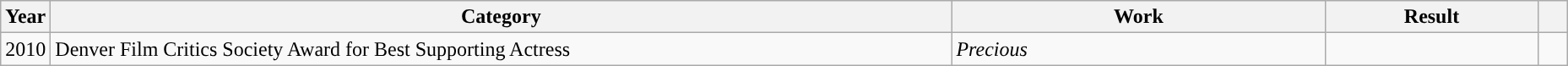<table class="wikitable">
<tr>
<th scope="col" style="width:1em;">Year</th>
<th scope="col" style="width:44em;">Category</th>
<th scope="col" style="width:18em;">Work</th>
<th scope="col" style="width:10em;">Result</th>
<th class="unsortable" style="width:1em;"></th>
</tr>
<tr>
<td>2010</td>
<td>Denver Film Critics Society Award for Best Supporting Actress</td>
<td><em>Precious</em></td>
<td></td>
<td></td>
</tr>
</table>
